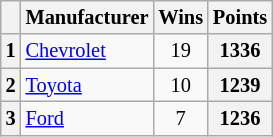<table class="wikitable" style="font-size:85%; text-align:center;">
<tr>
<th></th>
<th>Manufacturer</th>
<th>Wins</th>
<th>Points</th>
</tr>
<tr>
<th>1</th>
<td align=left><a href='#'>Chevrolet</a></td>
<td>19</td>
<th>1336</th>
</tr>
<tr>
<th>2</th>
<td align=left><a href='#'>Toyota</a></td>
<td>10</td>
<th>1239</th>
</tr>
<tr>
<th>3</th>
<td align=left><a href='#'>Ford</a></td>
<td>7</td>
<th>1236</th>
</tr>
</table>
